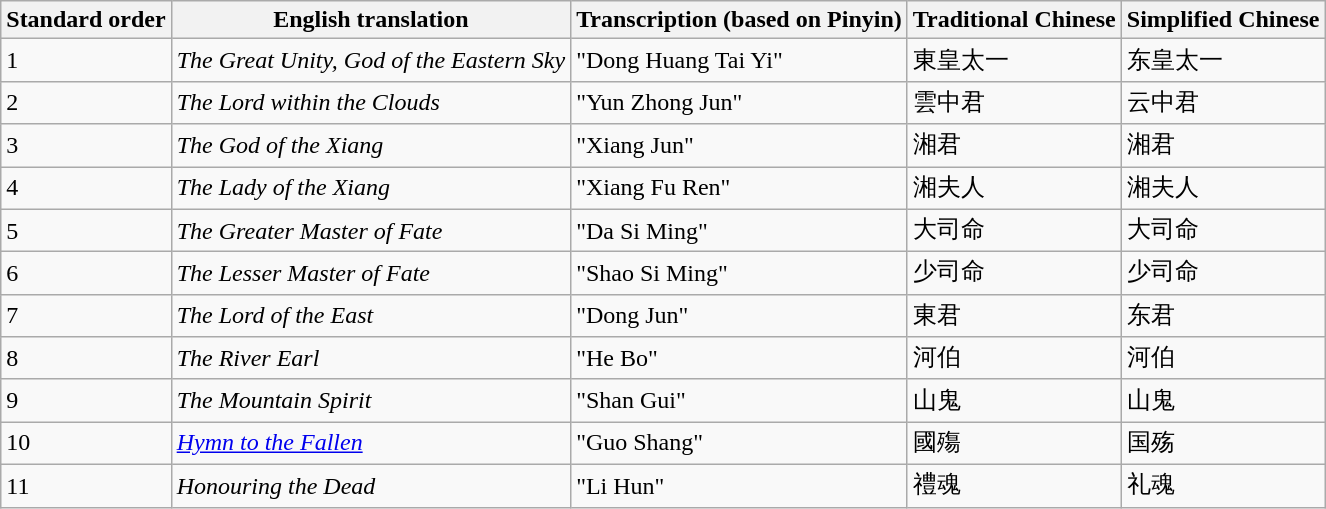<table class="wikitable">
<tr>
<th>Standard order</th>
<th>English translation</th>
<th>Transcription (based on Pinyin)</th>
<th>Traditional Chinese</th>
<th>Simplified Chinese</th>
</tr>
<tr>
<td>1</td>
<td><em>The Great Unity, God of the Eastern Sky</em></td>
<td>"Dong Huang Tai Yi"</td>
<td>東皇太一</td>
<td>东皇太一</td>
</tr>
<tr>
<td>2</td>
<td><em>The Lord within the Clouds</em></td>
<td>"Yun Zhong Jun"</td>
<td>雲中君</td>
<td>云中君</td>
</tr>
<tr>
<td>3</td>
<td><em>The God of the Xiang</em></td>
<td>"Xiang Jun"</td>
<td>湘君</td>
<td>湘君</td>
</tr>
<tr>
<td>4</td>
<td><em>The Lady of the Xiang</em></td>
<td>"Xiang Fu Ren"</td>
<td>湘夫人</td>
<td>湘夫人</td>
</tr>
<tr>
<td>5</td>
<td><em>The Greater Master of Fate</em></td>
<td>"Da Si Ming"</td>
<td>大司命</td>
<td>大司命</td>
</tr>
<tr>
<td>6</td>
<td><em>The Lesser Master of Fate</em></td>
<td>"Shao Si Ming"</td>
<td>少司命</td>
<td>少司命</td>
</tr>
<tr>
<td>7</td>
<td><em>The Lord of the East</em></td>
<td>"Dong Jun"</td>
<td>東君</td>
<td>东君</td>
</tr>
<tr>
<td>8</td>
<td><em>The River Earl</em></td>
<td>"He Bo"</td>
<td>河伯</td>
<td>河伯</td>
</tr>
<tr>
<td>9</td>
<td><em>The Mountain Spirit</em></td>
<td>"Shan Gui"</td>
<td>山鬼</td>
<td>山鬼</td>
</tr>
<tr>
<td>10</td>
<td><em><a href='#'>Hymn to the Fallen</a></em></td>
<td>"Guo Shang"</td>
<td>國殤</td>
<td>国殇</td>
</tr>
<tr>
<td>11</td>
<td><em>Honouring the Dead</em></td>
<td>"Li Hun"</td>
<td>禮魂</td>
<td>礼魂</td>
</tr>
</table>
